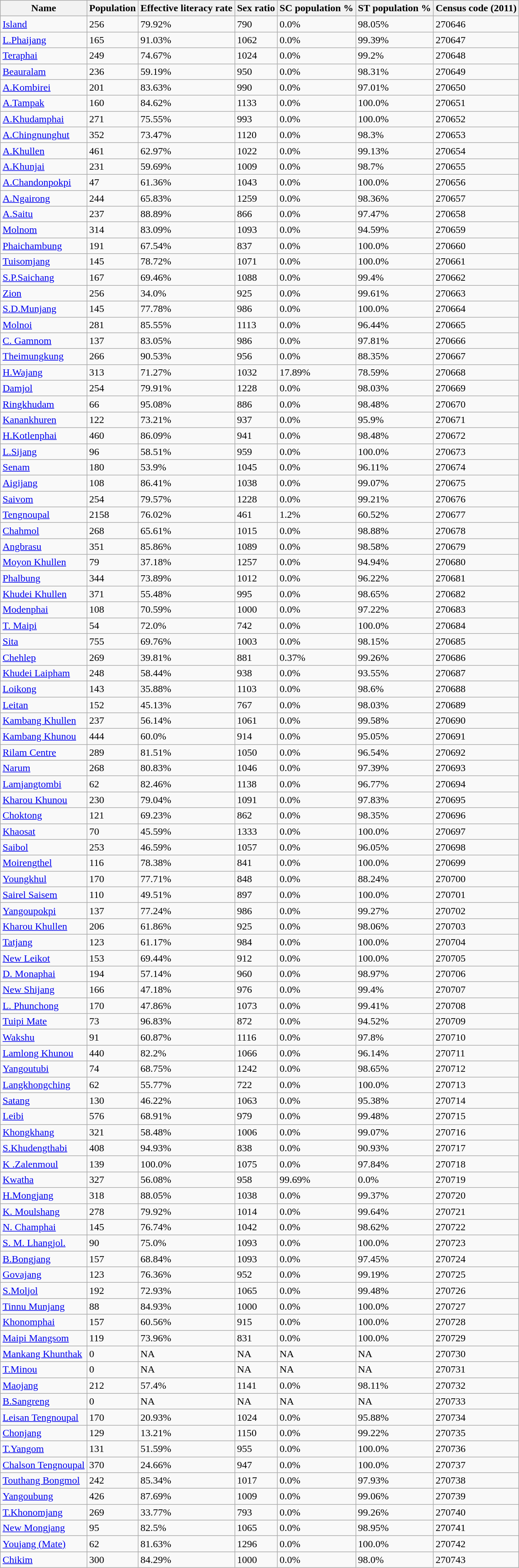<table class="wikitable sortable">
<tr>
<th>Name</th>
<th>Population</th>
<th>Effective literacy rate</th>
<th>Sex ratio</th>
<th>SC population %</th>
<th>ST population %</th>
<th>Census code (2011)</th>
</tr>
<tr>
<td><a href='#'>Island</a></td>
<td>256</td>
<td>79.92%</td>
<td>790</td>
<td>0.0%</td>
<td>98.05%</td>
<td>270646</td>
</tr>
<tr>
<td><a href='#'>L.Phaijang</a></td>
<td>165</td>
<td>91.03%</td>
<td>1062</td>
<td>0.0%</td>
<td>99.39%</td>
<td>270647</td>
</tr>
<tr>
<td><a href='#'>Teraphai</a></td>
<td>249</td>
<td>74.67%</td>
<td>1024</td>
<td>0.0%</td>
<td>99.2%</td>
<td>270648</td>
</tr>
<tr>
<td><a href='#'>Beauralam</a></td>
<td>236</td>
<td>59.19%</td>
<td>950</td>
<td>0.0%</td>
<td>98.31%</td>
<td>270649</td>
</tr>
<tr>
<td><a href='#'>A.Kombirei</a></td>
<td>201</td>
<td>83.63%</td>
<td>990</td>
<td>0.0%</td>
<td>97.01%</td>
<td>270650</td>
</tr>
<tr>
<td><a href='#'>A.Tampak</a></td>
<td>160</td>
<td>84.62%</td>
<td>1133</td>
<td>0.0%</td>
<td>100.0%</td>
<td>270651</td>
</tr>
<tr>
<td><a href='#'>A.Khudamphai</a></td>
<td>271</td>
<td>75.55%</td>
<td>993</td>
<td>0.0%</td>
<td>100.0%</td>
<td>270652</td>
</tr>
<tr>
<td><a href='#'>A.Chingnunghut</a></td>
<td>352</td>
<td>73.47%</td>
<td>1120</td>
<td>0.0%</td>
<td>98.3%</td>
<td>270653</td>
</tr>
<tr>
<td><a href='#'>A.Khullen</a></td>
<td>461</td>
<td>62.97%</td>
<td>1022</td>
<td>0.0%</td>
<td>99.13%</td>
<td>270654</td>
</tr>
<tr>
<td><a href='#'>A.Khunjai</a></td>
<td>231</td>
<td>59.69%</td>
<td>1009</td>
<td>0.0%</td>
<td>98.7%</td>
<td>270655</td>
</tr>
<tr>
<td><a href='#'>A.Chandonpokpi</a></td>
<td>47</td>
<td>61.36%</td>
<td>1043</td>
<td>0.0%</td>
<td>100.0%</td>
<td>270656</td>
</tr>
<tr>
<td><a href='#'>A.Ngairong</a></td>
<td>244</td>
<td>65.83%</td>
<td>1259</td>
<td>0.0%</td>
<td>98.36%</td>
<td>270657</td>
</tr>
<tr>
<td><a href='#'>A.Saitu</a></td>
<td>237</td>
<td>88.89%</td>
<td>866</td>
<td>0.0%</td>
<td>97.47%</td>
<td>270658</td>
</tr>
<tr>
<td><a href='#'>Molnom</a></td>
<td>314</td>
<td>83.09%</td>
<td>1093</td>
<td>0.0%</td>
<td>94.59%</td>
<td>270659</td>
</tr>
<tr>
<td><a href='#'>Phaichambung</a></td>
<td>191</td>
<td>67.54%</td>
<td>837</td>
<td>0.0%</td>
<td>100.0%</td>
<td>270660</td>
</tr>
<tr>
<td><a href='#'>Tuisomjang</a></td>
<td>145</td>
<td>78.72%</td>
<td>1071</td>
<td>0.0%</td>
<td>100.0%</td>
<td>270661</td>
</tr>
<tr>
<td><a href='#'>S.P.Saichang</a></td>
<td>167</td>
<td>69.46%</td>
<td>1088</td>
<td>0.0%</td>
<td>99.4%</td>
<td>270662</td>
</tr>
<tr>
<td><a href='#'>Zion</a></td>
<td>256</td>
<td>34.0%</td>
<td>925</td>
<td>0.0%</td>
<td>99.61%</td>
<td>270663</td>
</tr>
<tr>
<td><a href='#'>S.D.Munjang</a></td>
<td>145</td>
<td>77.78%</td>
<td>986</td>
<td>0.0%</td>
<td>100.0%</td>
<td>270664</td>
</tr>
<tr>
<td><a href='#'>Molnoi</a></td>
<td>281</td>
<td>85.55%</td>
<td>1113</td>
<td>0.0%</td>
<td>96.44%</td>
<td>270665</td>
</tr>
<tr>
<td><a href='#'>C. Gamnom</a></td>
<td>137</td>
<td>83.05%</td>
<td>986</td>
<td>0.0%</td>
<td>97.81%</td>
<td>270666</td>
</tr>
<tr>
<td><a href='#'>Theimungkung</a></td>
<td>266</td>
<td>90.53%</td>
<td>956</td>
<td>0.0%</td>
<td>88.35%</td>
<td>270667</td>
</tr>
<tr>
<td><a href='#'>H.Wajang</a></td>
<td>313</td>
<td>71.27%</td>
<td>1032</td>
<td>17.89%</td>
<td>78.59%</td>
<td>270668</td>
</tr>
<tr>
<td><a href='#'>Damjol</a></td>
<td>254</td>
<td>79.91%</td>
<td>1228</td>
<td>0.0%</td>
<td>98.03%</td>
<td>270669</td>
</tr>
<tr>
<td><a href='#'>Ringkhudam</a></td>
<td>66</td>
<td>95.08%</td>
<td>886</td>
<td>0.0%</td>
<td>98.48%</td>
<td>270670</td>
</tr>
<tr>
<td><a href='#'>Kanankhuren</a></td>
<td>122</td>
<td>73.21%</td>
<td>937</td>
<td>0.0%</td>
<td>95.9%</td>
<td>270671</td>
</tr>
<tr>
<td><a href='#'>H.Kotlenphai</a></td>
<td>460</td>
<td>86.09%</td>
<td>941</td>
<td>0.0%</td>
<td>98.48%</td>
<td>270672</td>
</tr>
<tr>
<td><a href='#'>L.Sijang</a></td>
<td>96</td>
<td>58.51%</td>
<td>959</td>
<td>0.0%</td>
<td>100.0%</td>
<td>270673</td>
</tr>
<tr>
<td><a href='#'>Senam</a></td>
<td>180</td>
<td>53.9%</td>
<td>1045</td>
<td>0.0%</td>
<td>96.11%</td>
<td>270674</td>
</tr>
<tr>
<td><a href='#'>Aigijang</a></td>
<td>108</td>
<td>86.41%</td>
<td>1038</td>
<td>0.0%</td>
<td>99.07%</td>
<td>270675</td>
</tr>
<tr>
<td><a href='#'>Saivom</a></td>
<td>254</td>
<td>79.57%</td>
<td>1228</td>
<td>0.0%</td>
<td>99.21%</td>
<td>270676</td>
</tr>
<tr>
<td><a href='#'>Tengnoupal</a></td>
<td>2158</td>
<td>76.02%</td>
<td>461</td>
<td>1.2%</td>
<td>60.52%</td>
<td>270677</td>
</tr>
<tr>
<td><a href='#'>Chahmol</a></td>
<td>268</td>
<td>65.61%</td>
<td>1015</td>
<td>0.0%</td>
<td>98.88%</td>
<td>270678</td>
</tr>
<tr>
<td><a href='#'>Angbrasu</a></td>
<td>351</td>
<td>85.86%</td>
<td>1089</td>
<td>0.0%</td>
<td>98.58%</td>
<td>270679</td>
</tr>
<tr>
<td><a href='#'>Moyon Khullen</a></td>
<td>79</td>
<td>37.18%</td>
<td>1257</td>
<td>0.0%</td>
<td>94.94%</td>
<td>270680</td>
</tr>
<tr>
<td><a href='#'>Phalbung</a></td>
<td>344</td>
<td>73.89%</td>
<td>1012</td>
<td>0.0%</td>
<td>96.22%</td>
<td>270681</td>
</tr>
<tr>
<td><a href='#'>Khudei Khullen</a></td>
<td>371</td>
<td>55.48%</td>
<td>995</td>
<td>0.0%</td>
<td>98.65%</td>
<td>270682</td>
</tr>
<tr>
<td><a href='#'>Modenphai</a></td>
<td>108</td>
<td>70.59%</td>
<td>1000</td>
<td>0.0%</td>
<td>97.22%</td>
<td>270683</td>
</tr>
<tr>
<td><a href='#'>T. Maipi</a></td>
<td>54</td>
<td>72.0%</td>
<td>742</td>
<td>0.0%</td>
<td>100.0%</td>
<td>270684</td>
</tr>
<tr>
<td><a href='#'>Sita</a></td>
<td>755</td>
<td>69.76%</td>
<td>1003</td>
<td>0.0%</td>
<td>98.15%</td>
<td>270685</td>
</tr>
<tr>
<td><a href='#'>Chehlep</a></td>
<td>269</td>
<td>39.81%</td>
<td>881</td>
<td>0.37%</td>
<td>99.26%</td>
<td>270686</td>
</tr>
<tr>
<td><a href='#'>Khudei Laipham</a></td>
<td>248</td>
<td>58.44%</td>
<td>938</td>
<td>0.0%</td>
<td>93.55%</td>
<td>270687</td>
</tr>
<tr>
<td><a href='#'>Loikong</a></td>
<td>143</td>
<td>35.88%</td>
<td>1103</td>
<td>0.0%</td>
<td>98.6%</td>
<td>270688</td>
</tr>
<tr>
<td><a href='#'>Leitan</a></td>
<td>152</td>
<td>45.13%</td>
<td>767</td>
<td>0.0%</td>
<td>98.03%</td>
<td>270689</td>
</tr>
<tr>
<td><a href='#'>Kambang Khullen</a></td>
<td>237</td>
<td>56.14%</td>
<td>1061</td>
<td>0.0%</td>
<td>99.58%</td>
<td>270690</td>
</tr>
<tr>
<td><a href='#'>Kambang Khunou</a></td>
<td>444</td>
<td>60.0%</td>
<td>914</td>
<td>0.0%</td>
<td>95.05%</td>
<td>270691</td>
</tr>
<tr>
<td><a href='#'>Rilam Centre</a></td>
<td>289</td>
<td>81.51%</td>
<td>1050</td>
<td>0.0%</td>
<td>96.54%</td>
<td>270692</td>
</tr>
<tr>
<td><a href='#'>Narum</a></td>
<td>268</td>
<td>80.83%</td>
<td>1046</td>
<td>0.0%</td>
<td>97.39%</td>
<td>270693</td>
</tr>
<tr>
<td><a href='#'>Lamjangtombi</a></td>
<td>62</td>
<td>82.46%</td>
<td>1138</td>
<td>0.0%</td>
<td>96.77%</td>
<td>270694</td>
</tr>
<tr>
<td><a href='#'>Kharou Khunou</a></td>
<td>230</td>
<td>79.04%</td>
<td>1091</td>
<td>0.0%</td>
<td>97.83%</td>
<td>270695</td>
</tr>
<tr>
<td><a href='#'>Choktong</a></td>
<td>121</td>
<td>69.23%</td>
<td>862</td>
<td>0.0%</td>
<td>98.35%</td>
<td>270696</td>
</tr>
<tr>
<td><a href='#'>Khaosat</a></td>
<td>70</td>
<td>45.59%</td>
<td>1333</td>
<td>0.0%</td>
<td>100.0%</td>
<td>270697</td>
</tr>
<tr>
<td><a href='#'>Saibol</a></td>
<td>253</td>
<td>46.59%</td>
<td>1057</td>
<td>0.0%</td>
<td>96.05%</td>
<td>270698</td>
</tr>
<tr>
<td><a href='#'>Moirengthel</a></td>
<td>116</td>
<td>78.38%</td>
<td>841</td>
<td>0.0%</td>
<td>100.0%</td>
<td>270699</td>
</tr>
<tr>
<td><a href='#'>Youngkhul</a></td>
<td>170</td>
<td>77.71%</td>
<td>848</td>
<td>0.0%</td>
<td>88.24%</td>
<td>270700</td>
</tr>
<tr>
<td><a href='#'>Sairel Saisem</a></td>
<td>110</td>
<td>49.51%</td>
<td>897</td>
<td>0.0%</td>
<td>100.0%</td>
<td>270701</td>
</tr>
<tr>
<td><a href='#'>Yangoupokpi</a></td>
<td>137</td>
<td>77.24%</td>
<td>986</td>
<td>0.0%</td>
<td>99.27%</td>
<td>270702</td>
</tr>
<tr>
<td><a href='#'>Kharou Khullen</a></td>
<td>206</td>
<td>61.86%</td>
<td>925</td>
<td>0.0%</td>
<td>98.06%</td>
<td>270703</td>
</tr>
<tr>
<td><a href='#'>Tatjang</a></td>
<td>123</td>
<td>61.17%</td>
<td>984</td>
<td>0.0%</td>
<td>100.0%</td>
<td>270704</td>
</tr>
<tr>
<td><a href='#'>New Leikot</a></td>
<td>153</td>
<td>69.44%</td>
<td>912</td>
<td>0.0%</td>
<td>100.0%</td>
<td>270705</td>
</tr>
<tr>
<td><a href='#'>D. Monaphai</a></td>
<td>194</td>
<td>57.14%</td>
<td>960</td>
<td>0.0%</td>
<td>98.97%</td>
<td>270706</td>
</tr>
<tr>
<td><a href='#'>New Shijang</a></td>
<td>166</td>
<td>47.18%</td>
<td>976</td>
<td>0.0%</td>
<td>99.4%</td>
<td>270707</td>
</tr>
<tr>
<td><a href='#'>L. Phunchong</a></td>
<td>170</td>
<td>47.86%</td>
<td>1073</td>
<td>0.0%</td>
<td>99.41%</td>
<td>270708</td>
</tr>
<tr>
<td><a href='#'>Tuipi Mate</a></td>
<td>73</td>
<td>96.83%</td>
<td>872</td>
<td>0.0%</td>
<td>94.52%</td>
<td>270709</td>
</tr>
<tr>
<td><a href='#'>Wakshu</a></td>
<td>91</td>
<td>60.87%</td>
<td>1116</td>
<td>0.0%</td>
<td>97.8%</td>
<td>270710</td>
</tr>
<tr>
<td><a href='#'>Lamlong Khunou</a></td>
<td>440</td>
<td>82.2%</td>
<td>1066</td>
<td>0.0%</td>
<td>96.14%</td>
<td>270711</td>
</tr>
<tr>
<td><a href='#'>Yangoutubi</a></td>
<td>74</td>
<td>68.75%</td>
<td>1242</td>
<td>0.0%</td>
<td>98.65%</td>
<td>270712</td>
</tr>
<tr>
<td><a href='#'>Langkhongching</a></td>
<td>62</td>
<td>55.77%</td>
<td>722</td>
<td>0.0%</td>
<td>100.0%</td>
<td>270713</td>
</tr>
<tr>
<td><a href='#'>Satang</a></td>
<td>130</td>
<td>46.22%</td>
<td>1063</td>
<td>0.0%</td>
<td>95.38%</td>
<td>270714</td>
</tr>
<tr>
<td><a href='#'>Leibi</a></td>
<td>576</td>
<td>68.91%</td>
<td>979</td>
<td>0.0%</td>
<td>99.48%</td>
<td>270715</td>
</tr>
<tr>
<td><a href='#'>Khongkhang</a></td>
<td>321</td>
<td>58.48%</td>
<td>1006</td>
<td>0.0%</td>
<td>99.07%</td>
<td>270716</td>
</tr>
<tr>
<td><a href='#'>S.Khudengthabi</a></td>
<td>408</td>
<td>94.93%</td>
<td>838</td>
<td>0.0%</td>
<td>90.93%</td>
<td>270717</td>
</tr>
<tr>
<td><a href='#'>K .Zalenmoul</a></td>
<td>139</td>
<td>100.0%</td>
<td>1075</td>
<td>0.0%</td>
<td>97.84%</td>
<td>270718</td>
</tr>
<tr>
<td><a href='#'>Kwatha</a></td>
<td>327</td>
<td>56.08%</td>
<td>958</td>
<td>99.69%</td>
<td>0.0%</td>
<td>270719</td>
</tr>
<tr>
<td><a href='#'>H.Mongjang</a></td>
<td>318</td>
<td>88.05%</td>
<td>1038</td>
<td>0.0%</td>
<td>99.37%</td>
<td>270720</td>
</tr>
<tr>
<td><a href='#'>K. Moulshang</a></td>
<td>278</td>
<td>79.92%</td>
<td>1014</td>
<td>0.0%</td>
<td>99.64%</td>
<td>270721</td>
</tr>
<tr>
<td><a href='#'>N. Champhai</a></td>
<td>145</td>
<td>76.74%</td>
<td>1042</td>
<td>0.0%</td>
<td>98.62%</td>
<td>270722</td>
</tr>
<tr>
<td><a href='#'>S. M. Lhangjol.</a></td>
<td>90</td>
<td>75.0%</td>
<td>1093</td>
<td>0.0%</td>
<td>100.0%</td>
<td>270723</td>
</tr>
<tr>
<td><a href='#'>B.Bongjang</a></td>
<td>157</td>
<td>68.84%</td>
<td>1093</td>
<td>0.0%</td>
<td>97.45%</td>
<td>270724</td>
</tr>
<tr>
<td><a href='#'>Govajang</a></td>
<td>123</td>
<td>76.36%</td>
<td>952</td>
<td>0.0%</td>
<td>99.19%</td>
<td>270725</td>
</tr>
<tr>
<td><a href='#'>S.Moljol</a></td>
<td>192</td>
<td>72.93%</td>
<td>1065</td>
<td>0.0%</td>
<td>99.48%</td>
<td>270726</td>
</tr>
<tr>
<td><a href='#'>Tinnu Munjang</a></td>
<td>88</td>
<td>84.93%</td>
<td>1000</td>
<td>0.0%</td>
<td>100.0%</td>
<td>270727</td>
</tr>
<tr>
<td><a href='#'>Khonomphai</a></td>
<td>157</td>
<td>60.56%</td>
<td>915</td>
<td>0.0%</td>
<td>100.0%</td>
<td>270728</td>
</tr>
<tr>
<td><a href='#'>Maipi Mangsom</a></td>
<td>119</td>
<td>73.96%</td>
<td>831</td>
<td>0.0%</td>
<td>100.0%</td>
<td>270729</td>
</tr>
<tr>
<td><a href='#'>Mankang Khunthak</a></td>
<td>0</td>
<td>NA</td>
<td>NA</td>
<td>NA</td>
<td>NA</td>
<td>270730</td>
</tr>
<tr>
<td><a href='#'>T.Minou</a></td>
<td>0</td>
<td>NA</td>
<td>NA</td>
<td>NA</td>
<td>NA</td>
<td>270731</td>
</tr>
<tr>
<td><a href='#'>Maojang</a></td>
<td>212</td>
<td>57.4%</td>
<td>1141</td>
<td>0.0%</td>
<td>98.11%</td>
<td>270732</td>
</tr>
<tr>
<td><a href='#'>B.Sangreng</a></td>
<td>0</td>
<td>NA</td>
<td>NA</td>
<td>NA</td>
<td>NA</td>
<td>270733</td>
</tr>
<tr>
<td><a href='#'>Leisan Tengnoupal</a></td>
<td>170</td>
<td>20.93%</td>
<td>1024</td>
<td>0.0%</td>
<td>95.88%</td>
<td>270734</td>
</tr>
<tr>
<td><a href='#'>Chonjang</a></td>
<td>129</td>
<td>13.21%</td>
<td>1150</td>
<td>0.0%</td>
<td>99.22%</td>
<td>270735</td>
</tr>
<tr>
<td><a href='#'>T.Yangom</a></td>
<td>131</td>
<td>51.59%</td>
<td>955</td>
<td>0.0%</td>
<td>100.0%</td>
<td>270736</td>
</tr>
<tr>
<td><a href='#'>Chalson Tengnoupal</a></td>
<td>370</td>
<td>24.66%</td>
<td>947</td>
<td>0.0%</td>
<td>100.0%</td>
<td>270737</td>
</tr>
<tr>
<td><a href='#'>Touthang Bongmol</a></td>
<td>242</td>
<td>85.34%</td>
<td>1017</td>
<td>0.0%</td>
<td>97.93%</td>
<td>270738</td>
</tr>
<tr>
<td><a href='#'>Yangoubung</a></td>
<td>426</td>
<td>87.69%</td>
<td>1009</td>
<td>0.0%</td>
<td>99.06%</td>
<td>270739</td>
</tr>
<tr>
<td><a href='#'>T.Khonomjang</a></td>
<td>269</td>
<td>33.77%</td>
<td>793</td>
<td>0.0%</td>
<td>99.26%</td>
<td>270740</td>
</tr>
<tr>
<td><a href='#'>New Mongjang</a></td>
<td>95</td>
<td>82.5%</td>
<td>1065</td>
<td>0.0%</td>
<td>98.95%</td>
<td>270741</td>
</tr>
<tr>
<td><a href='#'>Youjang (Mate)</a></td>
<td>62</td>
<td>81.63%</td>
<td>1296</td>
<td>0.0%</td>
<td>100.0%</td>
<td>270742</td>
</tr>
<tr>
<td><a href='#'>Chikim</a></td>
<td>300</td>
<td>84.29%</td>
<td>1000</td>
<td>0.0%</td>
<td>98.0%</td>
<td>270743</td>
</tr>
</table>
